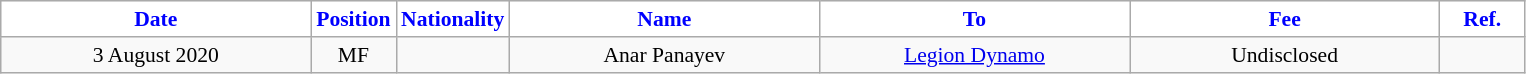<table class="wikitable"  style="text-align:center; font-size:90%; ">
<tr>
<th style="background:white; color:blue; width:200px;">Date</th>
<th style="background:white; color:blue; width:50px;">Position</th>
<th style="background:white; color:blue; width:50px;">Nationality</th>
<th style="background:white; color:blue; width:200px;">Name</th>
<th style="background:white; color:blue; width:200px;">To</th>
<th style="background:white; color:blue; width:200px;">Fee</th>
<th style="background:white; color:blue; width:50px;">Ref.</th>
</tr>
<tr>
<td>3 August 2020</td>
<td>MF</td>
<td></td>
<td>Anar Panayev</td>
<td><a href='#'>Legion Dynamo</a></td>
<td>Undisclosed</td>
<td></td>
</tr>
</table>
